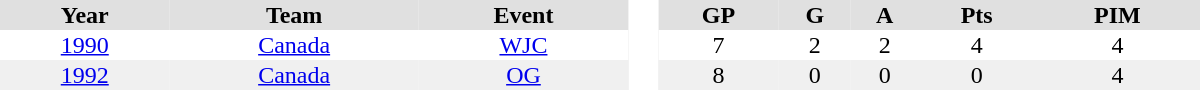<table border="0" cellpadding="1" cellspacing="0" style="text-align:center; width:50em">
<tr align="center" bgcolor="#e0e0e0">
<th>Year</th>
<th>Team</th>
<th>Event</th>
<th rowspan="99" bgcolor="#ffffff"> </th>
<th>GP</th>
<th>G</th>
<th>A</th>
<th>Pts</th>
<th>PIM</th>
</tr>
<tr>
<td><a href='#'>1990</a></td>
<td><a href='#'>Canada</a></td>
<td><a href='#'>WJC</a></td>
<td>7</td>
<td>2</td>
<td>2</td>
<td>4</td>
<td>4</td>
</tr>
<tr bgcolor="#f0f0f0">
<td><a href='#'>1992</a></td>
<td><a href='#'>Canada</a></td>
<td><a href='#'>OG</a></td>
<td>8</td>
<td>0</td>
<td>0</td>
<td>0</td>
<td>4</td>
</tr>
</table>
